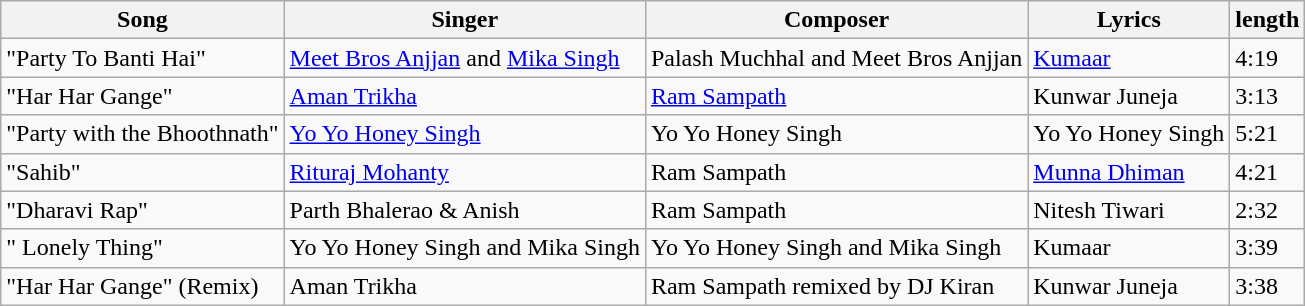<table class="wikitable">
<tr>
<th>Song</th>
<th>Singer</th>
<th>Composer</th>
<th>Lyrics</th>
<th>length</th>
</tr>
<tr>
<td>"Party To Banti Hai"</td>
<td><a href='#'>Meet Bros Anjjan</a> and <a href='#'>Mika Singh</a></td>
<td>Palash Muchhal and Meet Bros Anjjan</td>
<td><a href='#'>Kumaar</a></td>
<td>4:19</td>
</tr>
<tr>
<td>"Har Har Gange"</td>
<td><a href='#'>Aman Trikha</a></td>
<td><a href='#'>Ram Sampath</a></td>
<td>Kunwar Juneja</td>
<td>3:13</td>
</tr>
<tr>
<td>"Party with the Bhoothnath"</td>
<td><a href='#'>Yo Yo Honey Singh</a></td>
<td>Yo Yo Honey Singh</td>
<td>Yo Yo Honey Singh</td>
<td>5:21</td>
</tr>
<tr>
<td>"Sahib"</td>
<td><a href='#'>Rituraj Mohanty</a></td>
<td>Ram Sampath</td>
<td><a href='#'>Munna Dhiman</a></td>
<td>4:21</td>
</tr>
<tr>
<td>"Dharavi Rap"</td>
<td>Parth Bhalerao & Anish</td>
<td>Ram Sampath</td>
<td>Nitesh Tiwari</td>
<td>2:32</td>
</tr>
<tr>
<td>" Lonely Thing"</td>
<td>Yo Yo Honey Singh and Mika Singh</td>
<td>Yo Yo Honey Singh and Mika Singh</td>
<td>Kumaar</td>
<td>3:39</td>
</tr>
<tr>
<td>"Har Har Gange" (Remix)</td>
<td>Aman Trikha</td>
<td>Ram Sampath remixed by DJ Kiran</td>
<td>Kunwar Juneja</td>
<td>3:38</td>
</tr>
</table>
